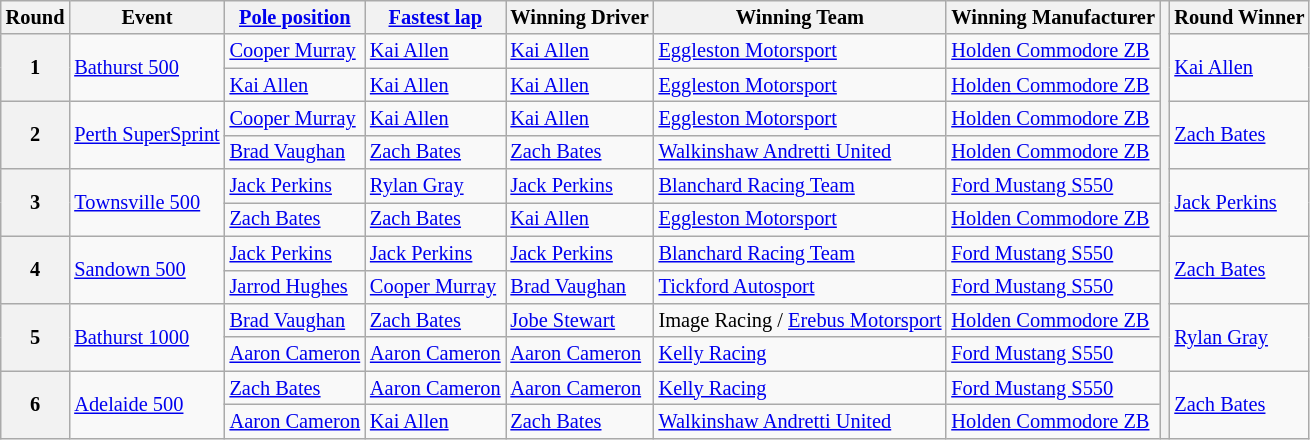<table class="wikitable" style="font-size: 85%">
<tr>
<th>Round</th>
<th>Event</th>
<th><a href='#'>Pole position</a></th>
<th><a href='#'>Fastest lap</a></th>
<th>Winning Driver</th>
<th>Winning Team</th>
<th>Winning Manufacturer</th>
<th rowspan="13"></th>
<th>Round Winner</th>
</tr>
<tr>
<th rowspan=2 align="center">1</th>
<td rowspan=2> <a href='#'>Bathurst 500</a></td>
<td> <a href='#'>Cooper Murray</a></td>
<td> <a href='#'>Kai Allen</a></td>
<td> <a href='#'>Kai Allen</a></td>
<td><a href='#'>Eggleston Motorsport</a></td>
<td><a href='#'>Holden Commodore ZB</a></td>
<td rowspan="2"> <a href='#'>Kai Allen</a></td>
</tr>
<tr>
<td> <a href='#'>Kai Allen</a></td>
<td> <a href='#'>Kai Allen</a></td>
<td> <a href='#'>Kai Allen</a></td>
<td><a href='#'>Eggleston Motorsport</a></td>
<td><a href='#'>Holden Commodore ZB</a></td>
</tr>
<tr>
<th rowspan=2 align="center">2</th>
<td rowspan=2 nowrap> <a href='#'>Perth SuperSprint</a></td>
<td> <a href='#'>Cooper Murray</a></td>
<td> <a href='#'>Kai Allen</a></td>
<td> <a href='#'>Kai Allen</a></td>
<td><a href='#'>Eggleston Motorsport</a></td>
<td><a href='#'>Holden Commodore ZB</a></td>
<td rowspan="2"> <a href='#'>Zach Bates</a></td>
</tr>
<tr>
<td> <a href='#'>Brad Vaughan</a></td>
<td> <a href='#'>Zach Bates</a></td>
<td> <a href='#'>Zach Bates</a></td>
<td><a href='#'>Walkinshaw Andretti United</a></td>
<td><a href='#'>Holden Commodore ZB</a></td>
</tr>
<tr>
<th rowspan=2 align="center">3</th>
<td rowspan=2> <a href='#'>Townsville 500</a></td>
<td> <a href='#'>Jack Perkins</a></td>
<td> <a href='#'>Rylan Gray</a></td>
<td nowrap> <a href='#'>Jack Perkins</a></td>
<td><a href='#'>Blanchard Racing Team</a></td>
<td><a href='#'>Ford Mustang S550</a></td>
<td rowspan="2" nowrap> <a href='#'>Jack Perkins</a></td>
</tr>
<tr>
<td> <a href='#'>Zach Bates</a></td>
<td> <a href='#'>Zach Bates</a></td>
<td> <a href='#'>Kai Allen</a></td>
<td><a href='#'>Eggleston Motorsport</a></td>
<td><a href='#'>Holden Commodore ZB</a></td>
</tr>
<tr>
<th rowspan=2 align="center">4</th>
<td rowspan=2> <a href='#'>Sandown 500</a></td>
<td> <a href='#'>Jack Perkins</a></td>
<td> <a href='#'>Jack Perkins</a></td>
<td> <a href='#'>Jack Perkins</a></td>
<td><a href='#'>Blanchard Racing Team</a></td>
<td><a href='#'>Ford Mustang S550</a></td>
<td rowspan="2"> <a href='#'>Zach Bates</a></td>
</tr>
<tr>
<td nowrap> <a href='#'>Jarrod Hughes</a></td>
<td nowrap> <a href='#'>Cooper Murray</a></td>
<td nowrap> <a href='#'>Brad Vaughan</a></td>
<td nowrap><a href='#'>Tickford Autosport</a></td>
<td><a href='#'>Ford Mustang S550</a></td>
</tr>
<tr>
<th rowspan=2 align="center">5</th>
<td rowspan=2> <a href='#'>Bathurst 1000</a></td>
<td> <a href='#'>Brad Vaughan</a></td>
<td> <a href='#'>Zach Bates</a></td>
<td> <a href='#'>Jobe Stewart</a></td>
<td nowrap>Image Racing / <a href='#'>Erebus Motorsport</a></td>
<td><a href='#'>Holden Commodore ZB</a></td>
<td rowspan="2"> <a href='#'>Rylan Gray</a></td>
</tr>
<tr>
<td nowrap> <a href='#'>Aaron Cameron</a></td>
<td nowrap> <a href='#'>Aaron Cameron</a></td>
<td nowrap> <a href='#'>Aaron Cameron</a></td>
<td><a href='#'>Kelly Racing</a></td>
<td><a href='#'>Ford Mustang S550</a></td>
</tr>
<tr>
<th rowspan=2 align="center">6</th>
<td rowspan=2> <a href='#'>Adelaide 500</a></td>
<td> <a href='#'>Zach Bates</a></td>
<td> <a href='#'>Aaron Cameron</a></td>
<td> <a href='#'>Aaron Cameron</a></td>
<td><a href='#'>Kelly Racing</a></td>
<td><a href='#'>Ford Mustang S550</a></td>
<td rowspan="2"> <a href='#'>Zach Bates</a></td>
</tr>
<tr>
<td> <a href='#'>Aaron Cameron</a></td>
<td> <a href='#'>Kai Allen</a></td>
<td> <a href='#'>Zach Bates</a></td>
<td><a href='#'>Walkinshaw Andretti United</a></td>
<td nowrap><a href='#'>Holden Commodore ZB</a></td>
</tr>
</table>
